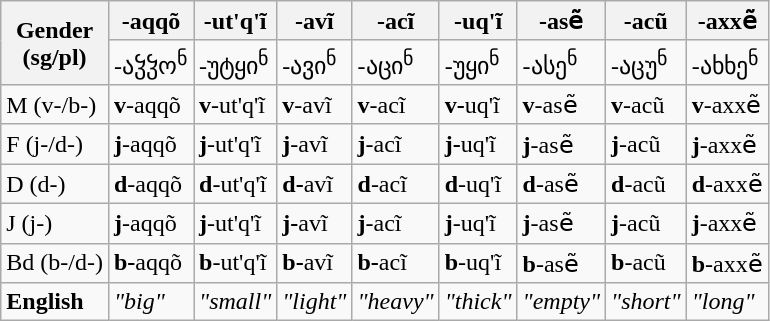<table class="wikitable">
<tr>
<th rowspan="2">Gender<br>(sg/pl)</th>
<th><strong>-aqqõ</strong></th>
<th>-ut'q'ĩ</th>
<th>-avĩ</th>
<th>-acĩ</th>
<th>-uq'ĩ</th>
<th>-asẽ</th>
<th>-acũ</th>
<th>-axxẽ</th>
</tr>
<tr>
<td>-აჴჴო<sup>ნ</sup></td>
<td>-უტყი<sup>ნ</sup></td>
<td>-ავი<sup>ნ</sup></td>
<td>-აცი<sup>ნ</sup></td>
<td>-უყი<sup>ნ</sup></td>
<td>-ასე<sup>ნ</sup></td>
<td>-აცუ<sup>ნ</sup></td>
<td>-ახხე<sup>ნ</sup></td>
</tr>
<tr>
<td>M (v-/b-)</td>
<td><strong>v</strong>-aqqõ</td>
<td><strong>v</strong>-ut'q'ĩ</td>
<td><strong>v</strong>-avĩ</td>
<td><strong>v</strong>-acĩ</td>
<td><strong>v-</strong>uq'ĩ</td>
<td><strong>v</strong>-asẽ</td>
<td><strong>v</strong>-acũ</td>
<td><strong>v</strong>-axxẽ</td>
</tr>
<tr>
<td>F  (j-/d-)</td>
<td><strong>j</strong>-aqqõ</td>
<td><strong>j</strong>-ut'q'ĩ</td>
<td><strong>j</strong>-avĩ</td>
<td><strong>j</strong>-acĩ</td>
<td><strong>j-</strong>uq'ĩ</td>
<td><strong>j</strong>-asẽ</td>
<td><strong>j</strong>-acũ</td>
<td><strong>j</strong>-axxẽ</td>
</tr>
<tr>
<td>D (d-)</td>
<td><strong>d</strong>-aqqõ</td>
<td><strong>d</strong>-ut'q'ĩ</td>
<td><strong>d-</strong>avĩ</td>
<td><strong>d</strong>-acĩ</td>
<td><strong>d</strong>-uq'ĩ</td>
<td><strong>d</strong>-asẽ</td>
<td><strong>d</strong>-acũ</td>
<td><strong>d</strong>-axxẽ</td>
</tr>
<tr>
<td>J (j-)</td>
<td><strong>j</strong>-aqqõ</td>
<td><strong>j</strong>-ut'q'ĩ</td>
<td><strong>j-</strong>avĩ</td>
<td><strong>j</strong>-acĩ</td>
<td><strong>j</strong>-uq'ĩ</td>
<td><strong>j</strong>-asẽ</td>
<td><strong>j</strong>-acũ</td>
<td><strong>j</strong>-axxẽ</td>
</tr>
<tr>
<td>Bd (b-/d-)</td>
<td><strong>b-</strong>aqqõ</td>
<td><strong>b</strong>-ut'q'ĩ</td>
<td><strong>b-</strong>avĩ</td>
<td><strong>b-</strong>acĩ</td>
<td><strong>b</strong>-uq'ĩ</td>
<td><strong>b</strong>-asẽ</td>
<td><strong>b</strong>-acũ</td>
<td><strong>b</strong>-axxẽ</td>
</tr>
<tr>
<td><strong>English</strong></td>
<td><em>"big"</em></td>
<td><em>"small"</em></td>
<td><em>"light"</em></td>
<td><em>"heavy"</em></td>
<td><em>"thick"</em></td>
<td><em>"empty"</em></td>
<td><em>"short"</em></td>
<td><em>"long"</em></td>
</tr>
</table>
